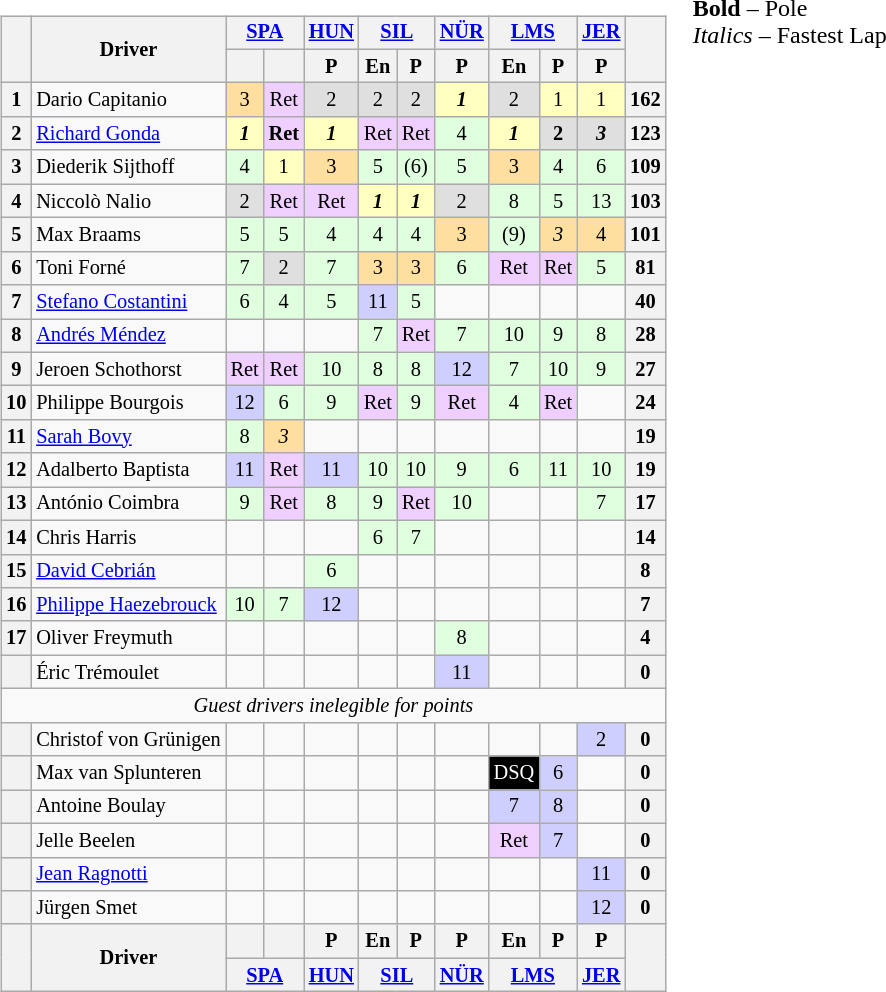<table>
<tr>
<td valign="top"><br><table align=left| class="wikitable" style="font-size: 85%; text-align: center">
<tr valign="top">
<th rowspan=2 valign=middle></th>
<th rowspan=2 valign=middle>Driver</th>
<th colspan=2><a href='#'>SPA</a><br></th>
<th><a href='#'>HUN</a><br></th>
<th colspan=2><a href='#'>SIL</a><br></th>
<th><a href='#'>NÜR</a><br></th>
<th colspan=2><a href='#'>LMS</a><br></th>
<th><a href='#'>JER</a><br></th>
<th rowspan=2 valign=middle>  </th>
</tr>
<tr>
<th></th>
<th></th>
<th>P</th>
<th>En</th>
<th>P</th>
<th>P</th>
<th>En</th>
<th>P</th>
<th>P</th>
</tr>
<tr>
<th>1</th>
<td align=left> Dario Capitanio</td>
<td style="background:#ffdf9f;">3</td>
<td style="background:#efcfff;">Ret</td>
<td style="background:#dfdfdf;">2</td>
<td style="background:#dfdfdf;">2</td>
<td style="background:#dfdfdf;">2</td>
<td style="background:#ffffbf;"><strong><em>1</em></strong></td>
<td style="background:#dfdfdf;">2</td>
<td style="background:#ffffbf;">1</td>
<td style="background:#ffffbf;">1</td>
<th>162</th>
</tr>
<tr>
<th>2</th>
<td align=left> <a href='#'>Richard Gonda</a></td>
<td style="background:#ffffbf;"><strong><em>1</em></strong></td>
<td style="background:#efcfff;"><strong>Ret</strong></td>
<td style="background:#ffffbf;"><strong><em>1</em></strong></td>
<td style="background:#efcfff;">Ret</td>
<td style="background:#efcfff;">Ret</td>
<td style="background:#dfffdf;">4</td>
<td style="background:#ffffbf;"><strong><em>1</em></strong></td>
<td style="background:#dfdfdf;"><strong>2</strong></td>
<td style="background:#dfdfdf;"><strong><em>3</em></strong></td>
<th>123</th>
</tr>
<tr>
<th>3</th>
<td align=left> Diederik Sijthoff</td>
<td style="background:#dfffdf;">4</td>
<td style="background:#ffffbf;">1</td>
<td style="background:#ffdf9f;">3</td>
<td style="background:#dfffdf;">5</td>
<td style="background:#dfffdf;">(6)</td>
<td style="background:#dfffdf;">5</td>
<td style="background:#ffdf9f;">3</td>
<td style="background:#dfffdf;">4</td>
<td style="background:#dfffdf;">6</td>
<th>109</th>
</tr>
<tr>
<th>4</th>
<td align=left> Niccolò Nalio</td>
<td style="background:#dfdfdf;">2</td>
<td style="background:#efcfff;">Ret</td>
<td style="background:#efcfff;">Ret</td>
<td style="background:#ffffbf;"><strong><em>1</em></strong></td>
<td style="background:#ffffbf;"><strong><em>1</em></strong></td>
<td style="background:#dfdfdf;">2</td>
<td style="background:#dfffdf;">8</td>
<td style="background:#dfffdf;">5</td>
<td style="background:#dfffdf;">13</td>
<th>103</th>
</tr>
<tr>
<th>5</th>
<td align=left> Max Braams</td>
<td style="background:#dfffdf;">5</td>
<td style="background:#dfffdf;">5</td>
<td style="background:#dfffdf;">4</td>
<td style="background:#dfffdf;">4</td>
<td style="background:#dfffdf;">4</td>
<td style="background:#ffdf9f;">3</td>
<td style="background:#dfffdf;">(9)</td>
<td style="background:#ffdf9f;"><em>3</em></td>
<td style="background:#ffdf9f;">4</td>
<th>101</th>
</tr>
<tr>
<th>6</th>
<td align=left> Toni Forné</td>
<td style="background:#dfffdf;">7</td>
<td style="background:#dfdfdf;">2</td>
<td style="background:#dfffdf;">7</td>
<td style="background:#ffdf9f;">3</td>
<td style="background:#ffdf9f;">3</td>
<td style="background:#dfffdf;">6</td>
<td style="background:#efcfff;">Ret</td>
<td style="background:#efcfff;">Ret</td>
<td style="background:#dfffdf;">5</td>
<th>81</th>
</tr>
<tr>
<th>7</th>
<td align=left> <a href='#'>Stefano Costantini</a></td>
<td style="background:#dfffdf;">6</td>
<td style="background:#dfffdf;">4</td>
<td style="background:#dfffdf;">5</td>
<td style="background:#cfcfff;">11</td>
<td style="background:#dfffdf;">5</td>
<td></td>
<td></td>
<td></td>
<td></td>
<th>40</th>
</tr>
<tr>
<th>8</th>
<td align=left> <a href='#'>Andrés Méndez</a></td>
<td></td>
<td></td>
<td></td>
<td style="background:#dfffdf;">7</td>
<td style="background:#efcfff;">Ret</td>
<td style="background:#dfffdf;">7</td>
<td style="background:#dfffdf;">10</td>
<td style="background:#dfffdf;">9</td>
<td style="background:#dfffdf;">8</td>
<th>28</th>
</tr>
<tr>
<th>9</th>
<td align=left> Jeroen Schothorst</td>
<td style="background:#efcfff;">Ret</td>
<td style="background:#efcfff;">Ret</td>
<td style="background:#dfffdf;">10</td>
<td style="background:#dfffdf;">8</td>
<td style="background:#dfffdf;">8</td>
<td style="background:#cfcfff;">12</td>
<td style="background:#dfffdf;">7</td>
<td style="background:#dfffdf;">10</td>
<td style="background:#dfffdf;">9</td>
<th>27</th>
</tr>
<tr>
<th>10</th>
<td align=left> Philippe Bourgois</td>
<td style="background:#cfcfff;">12</td>
<td style="background:#dfffdf;">6</td>
<td style="background:#dfffdf;">9</td>
<td style="background:#efcfff;">Ret</td>
<td style="background:#dfffdf;">9</td>
<td style="background:#efcfff;">Ret</td>
<td style="background:#dfffdf;">4</td>
<td style="background:#efcfff;">Ret</td>
<td></td>
<th>24</th>
</tr>
<tr>
<th>11</th>
<td align=left> <a href='#'>Sarah Bovy</a></td>
<td style="background:#dfffdf;">8</td>
<td style="background:#ffdf9f;"><em>3</em></td>
<td></td>
<td></td>
<td></td>
<td></td>
<td></td>
<td></td>
<td></td>
<th>19</th>
</tr>
<tr>
<th>12</th>
<td align=left> Adalberto Baptista</td>
<td style="background:#cfcfff;">11</td>
<td style="background:#efcfff;">Ret</td>
<td style="background:#cfcfff;">11</td>
<td style="background:#dfffdf;">10</td>
<td style="background:#dfffdf;">10</td>
<td style="background:#dfffdf;">9</td>
<td style="background:#dfffdf;">6</td>
<td style="background:#dfffdf;">11</td>
<td style="background:#dfffdf;">10</td>
<th>19</th>
</tr>
<tr>
<th>13</th>
<td align=left> António Coimbra</td>
<td style="background:#dfffdf;">9</td>
<td style="background:#efcfff;">Ret</td>
<td style="background:#dfffdf;">8</td>
<td style="background:#dfffdf;">9</td>
<td style="background:#efcfff;">Ret</td>
<td style="background:#dfffdf;">10</td>
<td></td>
<td></td>
<td style="background:#dfffdf;">7</td>
<th>17</th>
</tr>
<tr>
<th>14</th>
<td align=left> Chris Harris</td>
<td></td>
<td></td>
<td></td>
<td style="background:#dfffdf;">6</td>
<td style="background:#dfffdf;">7</td>
<td></td>
<td></td>
<td></td>
<td></td>
<th>14</th>
</tr>
<tr>
<th>15</th>
<td align=left> <a href='#'>David Cebrián</a></td>
<td></td>
<td></td>
<td style="background:#dfffdf;">6</td>
<td></td>
<td></td>
<td></td>
<td></td>
<td></td>
<td></td>
<th>8</th>
</tr>
<tr>
<th>16</th>
<td align=left> <a href='#'>Philippe Haezebrouck</a></td>
<td style="background:#dfffdf;">10</td>
<td style="background:#dfffdf;">7</td>
<td style="background:#cfcfff;">12</td>
<td></td>
<td></td>
<td></td>
<td></td>
<td></td>
<td></td>
<th>7</th>
</tr>
<tr>
<th>17</th>
<td align=left> Oliver Freymuth</td>
<td></td>
<td></td>
<td></td>
<td></td>
<td></td>
<td style="background:#dfffdf;">8</td>
<td></td>
<td></td>
<td></td>
<th>4</th>
</tr>
<tr>
<th></th>
<td align=left> Éric Trémoulet</td>
<td></td>
<td></td>
<td></td>
<td></td>
<td></td>
<td style="background:#cfcfff;">11</td>
<td></td>
<td></td>
<td></td>
<th>0</th>
</tr>
<tr>
<td colspan=12 align=center><em>Guest drivers inelegible for points</em></td>
</tr>
<tr>
<th></th>
<td align=left> Christof von Grünigen</td>
<td></td>
<td></td>
<td></td>
<td></td>
<td></td>
<td></td>
<td></td>
<td></td>
<td style="background:#cfcfff;">2</td>
<th>0</th>
</tr>
<tr>
<th></th>
<td align=left> Max van Splunteren</td>
<td></td>
<td></td>
<td></td>
<td></td>
<td></td>
<td></td>
<td style="background:black; color:white;">DSQ</td>
<td style="background:#cfcfff;">6</td>
<td></td>
<th>0</th>
</tr>
<tr>
<th></th>
<td align=left> Antoine Boulay</td>
<td></td>
<td></td>
<td></td>
<td></td>
<td></td>
<td></td>
<td style="background:#cfcfff;">7</td>
<td style="background:#cfcfff;">8</td>
<td></td>
<th>0</th>
</tr>
<tr>
<th></th>
<td align=left> Jelle Beelen</td>
<td></td>
<td></td>
<td></td>
<td></td>
<td></td>
<td></td>
<td style="background:#efcfff;">Ret</td>
<td style="background:#cfcfff;">7</td>
<td></td>
<th>0</th>
</tr>
<tr>
<th></th>
<td align=left> <a href='#'>Jean Ragnotti</a></td>
<td></td>
<td></td>
<td></td>
<td></td>
<td></td>
<td></td>
<td></td>
<td></td>
<td style="background:#cfcfff;">11</td>
<th>0</th>
</tr>
<tr>
<th></th>
<td align=left> Jürgen Smet</td>
<td></td>
<td></td>
<td></td>
<td></td>
<td></td>
<td></td>
<td></td>
<td></td>
<td style="background:#cfcfff;">12</td>
<th>0</th>
</tr>
<tr valign="top">
<th rowspan=2 valign=middle></th>
<th rowspan=2 valign=middle>Driver</th>
<th></th>
<th></th>
<th>P</th>
<th>En</th>
<th>P</th>
<th>P</th>
<th>En</th>
<th>P</th>
<th>P</th>
<th rowspan=2 valign=middle>  </th>
</tr>
<tr>
<th colspan=2><a href='#'>SPA</a><br></th>
<th><a href='#'>HUN</a><br></th>
<th colspan=2><a href='#'>SIL</a><br></th>
<th><a href='#'>NÜR</a><br></th>
<th colspan=2><a href='#'>LMS</a><br></th>
<th><a href='#'>JER</a><br></th>
</tr>
</table>
</td>
<td valign="top"><br>
<span><strong>Bold</strong> – Pole<br>
<em>Italics</em> – Fastest Lap</span></td>
</tr>
</table>
